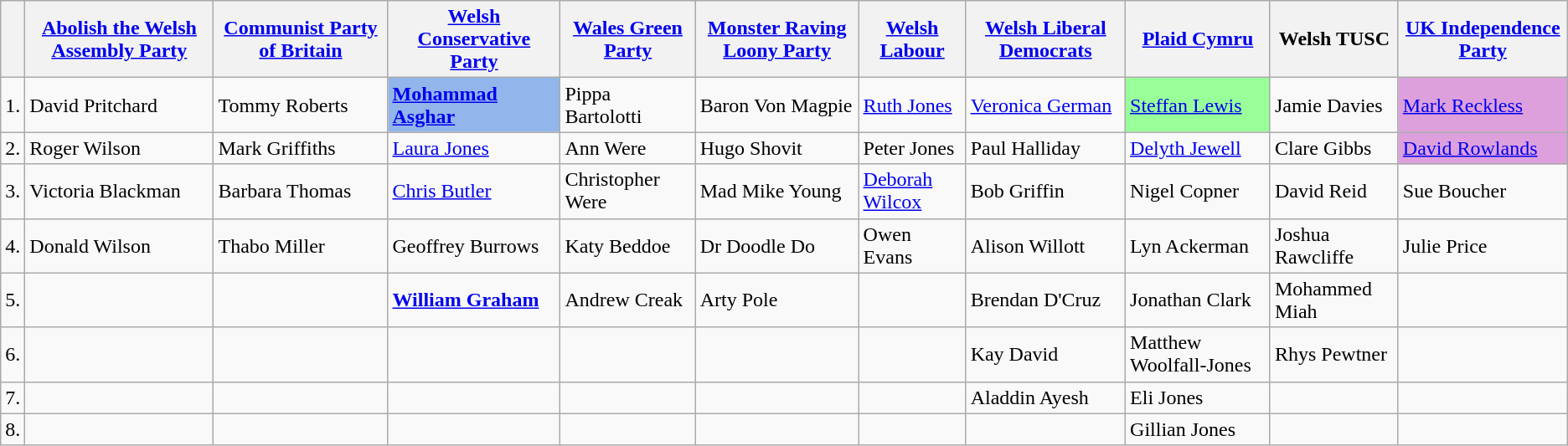<table class="wikitable">
<tr>
<th></th>
<th><a href='#'>Abolish the Welsh Assembly Party</a></th>
<th><a href='#'>Communist Party of Britain</a></th>
<th><a href='#'>Welsh Conservative Party</a></th>
<th><a href='#'>Wales Green Party</a></th>
<th><a href='#'>Monster Raving Loony Party</a></th>
<th><a href='#'>Welsh Labour</a></th>
<th><a href='#'>Welsh Liberal Democrats</a></th>
<th><a href='#'>Plaid Cymru</a></th>
<th>Welsh TUSC</th>
<th><a href='#'>UK Independence Party</a></th>
</tr>
<tr>
<td>1.</td>
<td>David Pritchard</td>
<td>Tommy Roberts</td>
<td style="background: #92B5EB"><strong><a href='#'>Mohammad Asghar</a></strong></td>
<td>Pippa Bartolotti</td>
<td>Baron Von Magpie</td>
<td><a href='#'>Ruth Jones</a></td>
<td><a href='#'>Veronica German</a></td>
<td style="background:#9f9;"><a href='#'>Steffan Lewis</a></td>
<td>Jamie Davies</td>
<td style="background:plum;"><a href='#'>Mark Reckless</a></td>
</tr>
<tr>
<td>2.</td>
<td>Roger Wilson</td>
<td>Mark Griffiths</td>
<td><a href='#'>Laura Jones</a></td>
<td>Ann Were</td>
<td>Hugo Shovit</td>
<td>Peter Jones</td>
<td>Paul Halliday</td>
<td><a href='#'>Delyth Jewell</a></td>
<td>Clare Gibbs</td>
<td style="background:plum;"><a href='#'>David Rowlands</a></td>
</tr>
<tr>
<td>3.</td>
<td>Victoria Blackman</td>
<td>Barbara Thomas</td>
<td><a href='#'>Chris Butler</a></td>
<td>Christopher Were</td>
<td>Mad Mike Young</td>
<td><a href='#'>Deborah Wilcox</a></td>
<td>Bob Griffin</td>
<td>Nigel Copner</td>
<td>David Reid</td>
<td>Sue Boucher</td>
</tr>
<tr>
<td>4.</td>
<td>Donald Wilson</td>
<td>Thabo Miller</td>
<td>Geoffrey Burrows</td>
<td>Katy Beddoe</td>
<td>Dr Doodle Do</td>
<td>Owen Evans</td>
<td>Alison Willott</td>
<td>Lyn Ackerman</td>
<td>Joshua Rawcliffe</td>
<td>Julie Price</td>
</tr>
<tr>
<td>5.</td>
<td></td>
<td></td>
<td><strong><a href='#'>William Graham</a></strong></td>
<td>Andrew Creak</td>
<td>Arty Pole</td>
<td></td>
<td>Brendan D'Cruz</td>
<td>Jonathan Clark</td>
<td>Mohammed Miah</td>
</tr>
<tr>
<td>6.</td>
<td></td>
<td></td>
<td></td>
<td></td>
<td></td>
<td></td>
<td>Kay David</td>
<td>Matthew Woolfall-Jones</td>
<td>Rhys Pewtner</td>
<td></td>
</tr>
<tr>
<td>7.</td>
<td></td>
<td></td>
<td></td>
<td></td>
<td></td>
<td></td>
<td>Aladdin Ayesh</td>
<td>Eli Jones</td>
<td></td>
<td></td>
</tr>
<tr>
<td>8.</td>
<td></td>
<td></td>
<td></td>
<td></td>
<td></td>
<td></td>
<td></td>
<td>Gillian Jones</td>
<td></td>
<td></td>
</tr>
</table>
